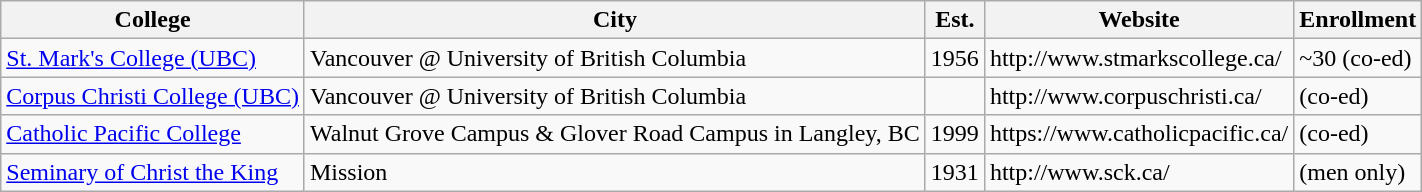<table class="wikitable sortable">
<tr>
<th>College</th>
<th>City</th>
<th>Est.</th>
<th>Website</th>
<th>Enrollment</th>
</tr>
<tr>
<td><a href='#'>St. Mark's College (UBC)</a></td>
<td>Vancouver @ University of British Columbia</td>
<td>1956</td>
<td>http://www.stmarkscollege.ca/</td>
<td>~30 (co-ed)</td>
</tr>
<tr>
<td><a href='#'>Corpus Christi College (UBC)</a></td>
<td>Vancouver @ University of British Columbia</td>
<td></td>
<td>http://www.corpuschristi.ca/</td>
<td>(co-ed)</td>
</tr>
<tr>
<td><a href='#'>Catholic Pacific College</a></td>
<td>Walnut Grove Campus & Glover Road Campus in Langley, BC</td>
<td>1999</td>
<td>https://www.catholicpacific.ca/</td>
<td>(co-ed)</td>
</tr>
<tr>
<td><a href='#'>Seminary of Christ the King</a></td>
<td>Mission</td>
<td>1931</td>
<td>http://www.sck.ca/</td>
<td>(men only)</td>
</tr>
</table>
